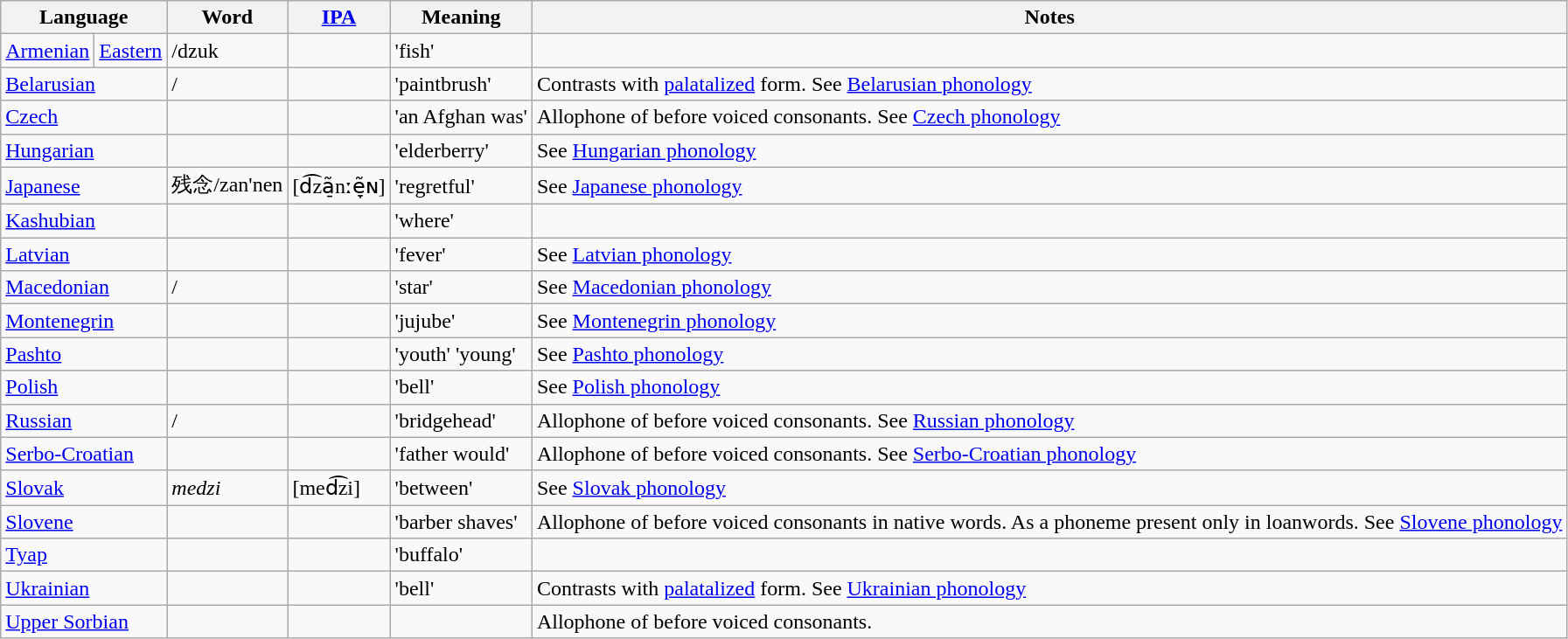<table class="wikitable">
<tr>
<th colspan="2">Language</th>
<th>Word</th>
<th><a href='#'>IPA</a></th>
<th>Meaning</th>
<th>Notes</th>
</tr>
<tr>
<td><a href='#'>Armenian</a></td>
<td><a href='#'>Eastern</a></td>
<td>/dzuk</td>
<td></td>
<td>'fish'</td>
<td></td>
</tr>
<tr>
<td colspan="2"><a href='#'>Belarusian</a></td>
<td>/</td>
<td></td>
<td>'paintbrush'</td>
<td>Contrasts with <a href='#'>palatalized</a> form. See <a href='#'>Belarusian phonology</a></td>
</tr>
<tr>
<td colspan="2"><a href='#'>Czech</a></td>
<td></td>
<td></td>
<td>'an Afghan was'</td>
<td>Allophone of  before voiced consonants. See <a href='#'>Czech phonology</a></td>
</tr>
<tr>
<td colspan="2"><a href='#'>Hungarian</a></td>
<td></td>
<td></td>
<td>'elderberry'</td>
<td>See <a href='#'>Hungarian phonology</a></td>
</tr>
<tr>
<td colspan="2"><a href='#'>Japanese</a></td>
<td>残念/zan'nen</td>
<td>[d͡zã̠nːẽ̞ɴ]</td>
<td>'regretful'</td>
<td>See <a href='#'>Japanese phonology</a></td>
</tr>
<tr>
<td colspan="2"><a href='#'>Kashubian</a></td>
<td></td>
<td></td>
<td>'where'</td>
<td></td>
</tr>
<tr>
<td colspan="2"><a href='#'>Latvian</a></td>
<td></td>
<td></td>
<td>'fever'</td>
<td>See <a href='#'>Latvian phonology</a></td>
</tr>
<tr>
<td colspan="2"><a href='#'>Macedonian</a></td>
<td>/</td>
<td></td>
<td>'star'</td>
<td>See <a href='#'>Macedonian phonology</a></td>
</tr>
<tr>
<td colspan="2"><a href='#'>Montenegrin</a></td>
<td></td>
<td></td>
<td>'jujube'</td>
<td>See <a href='#'>Montenegrin phonology</a></td>
</tr>
<tr>
<td colspan="2"><a href='#'>Pashto</a></td>
<td></td>
<td></td>
<td>'youth' 'young'</td>
<td>See <a href='#'>Pashto phonology</a></td>
</tr>
<tr>
<td colspan="2"><a href='#'>Polish</a></td>
<td></td>
<td></td>
<td>'bell'</td>
<td>See <a href='#'>Polish phonology</a></td>
</tr>
<tr>
<td colspan="2"><a href='#'>Russian</a></td>
<td>/</td>
<td></td>
<td>'bridgehead'</td>
<td>Allophone of  before voiced consonants. See <a href='#'>Russian phonology</a></td>
</tr>
<tr>
<td colspan="2"><a href='#'>Serbo-Croatian</a></td>
<td></td>
<td></td>
<td>'father would'</td>
<td>Allophone of  before voiced consonants. See <a href='#'>Serbo-Croatian phonology</a></td>
</tr>
<tr>
<td colspan="2"><a href='#'>Slovak</a></td>
<td><em>medzi</em></td>
<td>[med͡zi]</td>
<td>'between'</td>
<td>See <a href='#'>Slovak phonology</a></td>
</tr>
<tr>
<td colspan="2"><a href='#'>Slovene</a></td>
<td></td>
<td></td>
<td>'barber shaves'</td>
<td>Allophone of  before voiced consonants in native words. As a phoneme present only in loanwords. See <a href='#'>Slovene phonology</a></td>
</tr>
<tr>
<td colspan=2><a href='#'>Tyap</a></td>
<td></td>
<td></td>
<td>'buffalo'</td>
<td></td>
</tr>
<tr>
<td colspan="2"><a href='#'>Ukrainian</a></td>
<td> </td>
<td></td>
<td>'bell'</td>
<td>Contrasts with <a href='#'>palatalized</a> form. See <a href='#'>Ukrainian phonology</a></td>
</tr>
<tr>
<td colspan="2"><a href='#'>Upper Sorbian</a></td>
<td></td>
<td></td>
<td></td>
<td>Allophone of  before voiced consonants.</td>
</tr>
</table>
